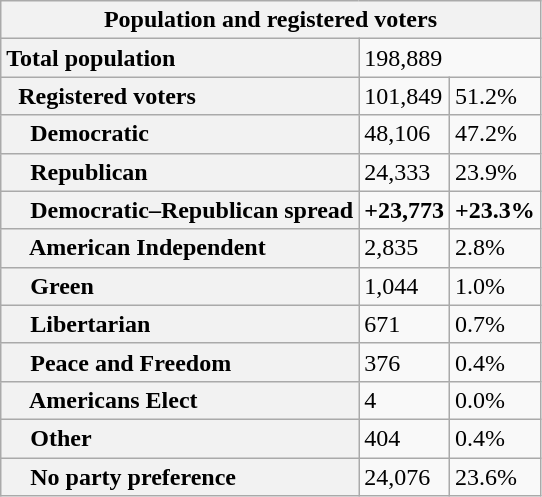<table class="wikitable collapsible collapsed">
<tr>
<th colspan="3">Population and registered voters</th>
</tr>
<tr>
<th scope="row" style="text-align: left;">Total population</th>
<td colspan="2">198,889</td>
</tr>
<tr>
<th scope="row" style="text-align: left;">  Registered voters</th>
<td>101,849</td>
<td>51.2%</td>
</tr>
<tr>
<th scope="row" style="text-align: left;">    Democratic</th>
<td>48,106</td>
<td>47.2%</td>
</tr>
<tr>
<th scope="row" style="text-align: left;">    Republican</th>
<td>24,333</td>
<td>23.9%</td>
</tr>
<tr>
<th scope="row" style="text-align: left;">    Democratic–Republican spread</th>
<td><span><strong>+23,773</strong></span></td>
<td><span><strong>+23.3%</strong></span></td>
</tr>
<tr>
<th scope="row" style="text-align: left;">    American Independent</th>
<td>2,835</td>
<td>2.8%</td>
</tr>
<tr>
<th scope="row" style="text-align: left;">    Green</th>
<td>1,044</td>
<td>1.0%</td>
</tr>
<tr>
<th scope="row" style="text-align: left;">    Libertarian</th>
<td>671</td>
<td>0.7%</td>
</tr>
<tr>
<th scope="row" style="text-align: left;">    Peace and Freedom</th>
<td>376</td>
<td>0.4%</td>
</tr>
<tr>
<th scope="row" style="text-align: left;">    Americans Elect</th>
<td>4</td>
<td>0.0%</td>
</tr>
<tr>
<th scope="row" style="text-align: left;">    Other</th>
<td>404</td>
<td>0.4%</td>
</tr>
<tr>
<th scope="row" style="text-align: left;">    No party preference</th>
<td>24,076</td>
<td>23.6%</td>
</tr>
</table>
